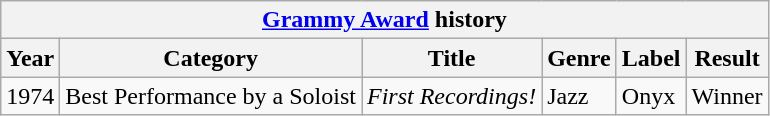<table class=wikitable>
<tr>
<th colspan="6" style="text-align:center;"><a href='#'>Grammy Award</a> history</th>
</tr>
<tr>
<th>Year</th>
<th>Category</th>
<th>Title</th>
<th>Genre</th>
<th>Label</th>
<th>Result</th>
</tr>
<tr>
<td>1974</td>
<td>Best Performance by a Soloist</td>
<td><em>First Recordings!</em></td>
<td>Jazz</td>
<td>Onyx</td>
<td>Winner</td>
</tr>
</table>
